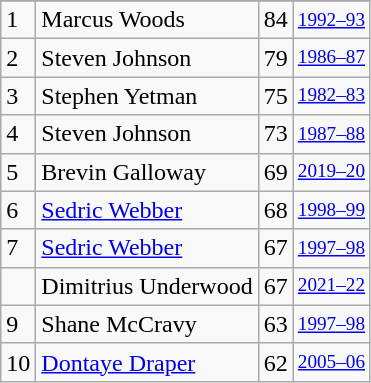<table class="wikitable">
<tr>
</tr>
<tr>
<td>1</td>
<td>Marcus Woods</td>
<td>84</td>
<td style="font-size:80%;"><a href='#'>1992–93</a></td>
</tr>
<tr>
<td>2</td>
<td>Steven Johnson</td>
<td>79</td>
<td style="font-size:80%;"><a href='#'>1986–87</a></td>
</tr>
<tr>
<td>3</td>
<td>Stephen Yetman</td>
<td>75</td>
<td style="font-size:80%;"><a href='#'>1982–83</a></td>
</tr>
<tr>
<td>4</td>
<td>Steven Johnson</td>
<td>73</td>
<td style="font-size:80%;"><a href='#'>1987–88</a></td>
</tr>
<tr>
<td>5</td>
<td>Brevin Galloway</td>
<td>69</td>
<td style="font-size:80%;"><a href='#'>2019–20</a></td>
</tr>
<tr>
<td>6</td>
<td><a href='#'>Sedric Webber</a></td>
<td>68</td>
<td style="font-size:80%;"><a href='#'>1998–99</a></td>
</tr>
<tr>
<td>7</td>
<td><a href='#'>Sedric Webber</a></td>
<td>67</td>
<td style="font-size:80%;"><a href='#'>1997–98</a></td>
</tr>
<tr>
<td></td>
<td>Dimitrius Underwood</td>
<td>67</td>
<td style="font-size:80%;"><a href='#'>2021–22</a></td>
</tr>
<tr>
<td>9</td>
<td>Shane McCravy</td>
<td>63</td>
<td style="font-size:80%;"><a href='#'>1997–98</a></td>
</tr>
<tr>
<td>10</td>
<td><a href='#'>Dontaye Draper</a></td>
<td>62</td>
<td style="font-size:80%;"><a href='#'>2005–06</a></td>
</tr>
</table>
